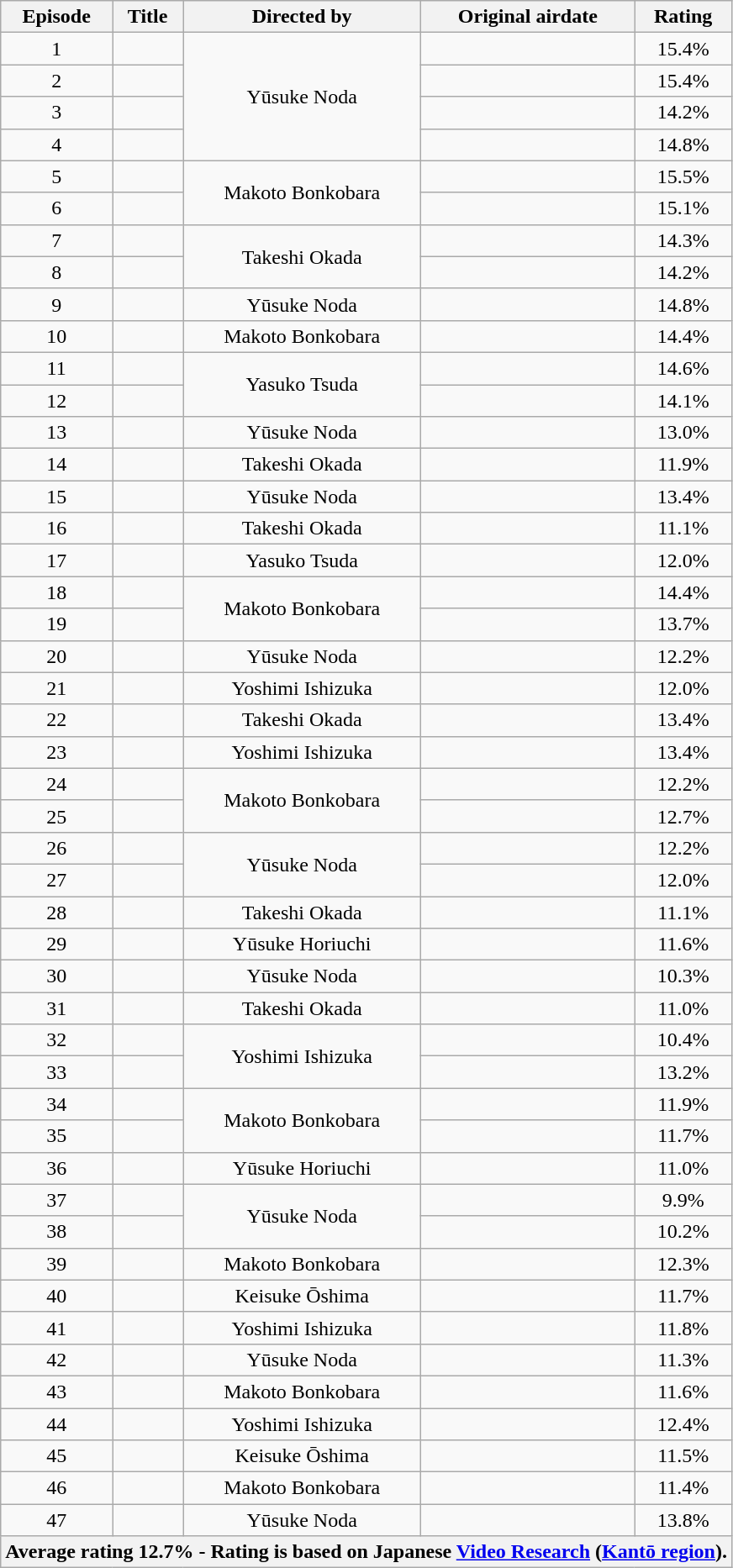<table class="wikitable" style="text-align: center;">
<tr>
<th>Episode</th>
<th>Title</th>
<th>Directed by</th>
<th>Original airdate</th>
<th>Rating</th>
</tr>
<tr>
<td>1</td>
<td></td>
<td rowspan="4">Yūsuke Noda</td>
<td></td>
<td>15.4%</td>
</tr>
<tr>
<td>2</td>
<td></td>
<td></td>
<td>15.4%</td>
</tr>
<tr>
<td>3</td>
<td></td>
<td></td>
<td>14.2%</td>
</tr>
<tr>
<td>4</td>
<td></td>
<td></td>
<td>14.8%</td>
</tr>
<tr>
<td>5</td>
<td></td>
<td rowspan="2">Makoto Bonkobara</td>
<td></td>
<td><span>15.5%</span></td>
</tr>
<tr>
<td>6</td>
<td></td>
<td></td>
<td>15.1%</td>
</tr>
<tr>
<td>7</td>
<td></td>
<td rowspan="2">Takeshi Okada</td>
<td></td>
<td>14.3%</td>
</tr>
<tr>
<td>8</td>
<td></td>
<td></td>
<td>14.2%</td>
</tr>
<tr>
<td>9</td>
<td></td>
<td>Yūsuke Noda</td>
<td></td>
<td>14.8%</td>
</tr>
<tr>
<td>10</td>
<td></td>
<td>Makoto Bonkobara</td>
<td></td>
<td>14.4%</td>
</tr>
<tr>
<td>11</td>
<td></td>
<td rowspan="2">Yasuko Tsuda</td>
<td></td>
<td>14.6%</td>
</tr>
<tr>
<td>12</td>
<td></td>
<td></td>
<td>14.1%</td>
</tr>
<tr>
<td>13</td>
<td></td>
<td>Yūsuke Noda</td>
<td></td>
<td>13.0%</td>
</tr>
<tr>
<td>14</td>
<td></td>
<td>Takeshi Okada</td>
<td></td>
<td>11.9%</td>
</tr>
<tr>
<td>15</td>
<td></td>
<td>Yūsuke Noda</td>
<td></td>
<td>13.4%</td>
</tr>
<tr>
<td>16</td>
<td></td>
<td>Takeshi Okada</td>
<td></td>
<td>11.1%</td>
</tr>
<tr>
<td>17</td>
<td></td>
<td>Yasuko Tsuda</td>
<td></td>
<td>12.0%</td>
</tr>
<tr>
<td>18</td>
<td></td>
<td rowspan="2">Makoto Bonkobara</td>
<td></td>
<td>14.4%</td>
</tr>
<tr>
<td>19</td>
<td></td>
<td></td>
<td>13.7%</td>
</tr>
<tr>
<td>20</td>
<td></td>
<td>Yūsuke Noda</td>
<td></td>
<td>12.2%</td>
</tr>
<tr>
<td>21</td>
<td></td>
<td>Yoshimi Ishizuka</td>
<td></td>
<td>12.0%</td>
</tr>
<tr>
<td>22</td>
<td></td>
<td>Takeshi Okada</td>
<td></td>
<td>13.4%</td>
</tr>
<tr>
<td>23</td>
<td></td>
<td>Yoshimi Ishizuka</td>
<td></td>
<td>13.4%</td>
</tr>
<tr>
<td>24</td>
<td></td>
<td rowspan="2">Makoto Bonkobara</td>
<td></td>
<td>12.2%</td>
</tr>
<tr>
<td>25</td>
<td></td>
<td></td>
<td>12.7%</td>
</tr>
<tr>
<td>26</td>
<td></td>
<td rowspan="2">Yūsuke Noda</td>
<td></td>
<td>12.2%</td>
</tr>
<tr>
<td>27</td>
<td></td>
<td></td>
<td>12.0%</td>
</tr>
<tr>
<td>28</td>
<td></td>
<td>Takeshi Okada</td>
<td></td>
<td>11.1%</td>
</tr>
<tr>
<td>29</td>
<td></td>
<td>Yūsuke Horiuchi</td>
<td></td>
<td>11.6%</td>
</tr>
<tr>
<td>30</td>
<td></td>
<td>Yūsuke Noda</td>
<td></td>
<td>10.3%</td>
</tr>
<tr>
<td>31</td>
<td></td>
<td>Takeshi Okada</td>
<td></td>
<td>11.0%</td>
</tr>
<tr>
<td>32</td>
<td></td>
<td rowspan="2">Yoshimi Ishizuka</td>
<td></td>
<td>10.4%</td>
</tr>
<tr>
<td>33</td>
<td></td>
<td></td>
<td>13.2%</td>
</tr>
<tr>
<td>34</td>
<td></td>
<td rowspan="2">Makoto Bonkobara</td>
<td></td>
<td>11.9%</td>
</tr>
<tr>
<td>35</td>
<td></td>
<td></td>
<td>11.7%</td>
</tr>
<tr>
<td>36</td>
<td></td>
<td>Yūsuke Horiuchi</td>
<td></td>
<td>11.0%</td>
</tr>
<tr>
<td>37</td>
<td></td>
<td rowspan="2">Yūsuke Noda</td>
<td></td>
<td><span>9.9%</span></td>
</tr>
<tr>
<td>38</td>
<td></td>
<td></td>
<td>10.2%</td>
</tr>
<tr>
<td>39</td>
<td></td>
<td>Makoto Bonkobara</td>
<td></td>
<td>12.3%</td>
</tr>
<tr>
<td>40</td>
<td></td>
<td>Keisuke Ōshima</td>
<td></td>
<td>11.7%</td>
</tr>
<tr>
<td>41</td>
<td></td>
<td>Yoshimi Ishizuka</td>
<td></td>
<td>11.8%</td>
</tr>
<tr>
<td>42</td>
<td></td>
<td>Yūsuke Noda</td>
<td></td>
<td>11.3%</td>
</tr>
<tr>
<td>43</td>
<td></td>
<td>Makoto Bonkobara</td>
<td></td>
<td>11.6%</td>
</tr>
<tr>
<td>44</td>
<td></td>
<td>Yoshimi Ishizuka</td>
<td></td>
<td>12.4%</td>
</tr>
<tr>
<td>45</td>
<td></td>
<td>Keisuke Ōshima</td>
<td></td>
<td>11.5%</td>
</tr>
<tr>
<td>46</td>
<td></td>
<td>Makoto Bonkobara</td>
<td></td>
<td>11.4%</td>
</tr>
<tr>
<td>47</td>
<td></td>
<td>Yūsuke Noda</td>
<td></td>
<td>13.8%</td>
</tr>
<tr>
<th colspan="5">Average rating 12.7% - Rating is based on Japanese <a href='#'>Video Research</a> (<a href='#'>Kantō region</a>).</th>
</tr>
</table>
